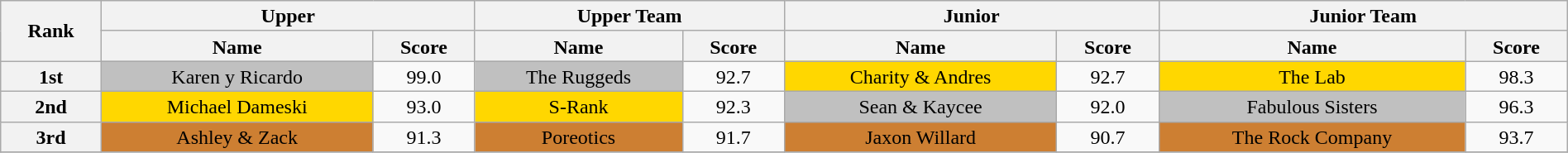<table class="wikitable" style="text-align:center; line-height:17px; width:100%;">
<tr>
<th scope="col" rowspan="2">Rank</th>
<th scope="col" colspan="2">Upper</th>
<th scope="col" colspan="2">Upper Team</th>
<th scope="col" colspan="2">Junior</th>
<th scope="col" colspan="2">Junior Team</th>
</tr>
<tr>
<th scope="col">Name</th>
<th scope="col">Score</th>
<th scope="col">Name</th>
<th scope="col">Score</th>
<th scope="col">Name</th>
<th scope="col">Score</th>
<th scope="col">Name</th>
<th scope="col">Score</th>
</tr>
<tr>
<th scope="row">1st</th>
<td style="background:silver;">Karen y Ricardo</td>
<td>99.0</td>
<td style="background:silver;">The Ruggeds</td>
<td>92.7</td>
<td style="background:gold;">Charity & Andres</td>
<td>92.7</td>
<td style="background:gold;">The Lab</td>
<td>98.3</td>
</tr>
<tr>
<th scope="row">2nd</th>
<td style="background:gold;">Michael Dameski</td>
<td>93.0</td>
<td style="background:gold;">S-Rank</td>
<td>92.3</td>
<td style="background:silver;">Sean & Kaycee</td>
<td>92.0</td>
<td style="background:silver;">Fabulous Sisters</td>
<td>96.3</td>
</tr>
<tr>
<th scope="row">3rd</th>
<td style="background:#cd7f32;">Ashley & Zack</td>
<td>91.3</td>
<td style="background:#cd7f32;">Poreotics</td>
<td>91.7</td>
<td style="background:#cd7f32;">Jaxon Willard</td>
<td>90.7</td>
<td style="background:#cd7f32;">The Rock Company</td>
<td>93.7</td>
</tr>
<tr>
</tr>
</table>
